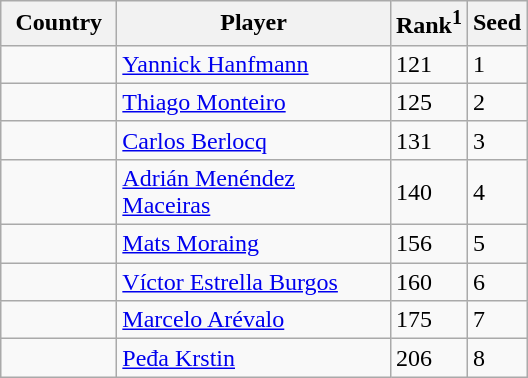<table class="sortable wikitable">
<tr>
<th width="70">Country</th>
<th width="175">Player</th>
<th>Rank<sup>1</sup></th>
<th>Seed</th>
</tr>
<tr>
<td></td>
<td><a href='#'>Yannick Hanfmann</a></td>
<td>121</td>
<td>1</td>
</tr>
<tr>
<td></td>
<td><a href='#'>Thiago Monteiro</a></td>
<td>125</td>
<td>2</td>
</tr>
<tr>
<td></td>
<td><a href='#'>Carlos Berlocq</a></td>
<td>131</td>
<td>3</td>
</tr>
<tr>
<td></td>
<td><a href='#'>Adrián Menéndez Maceiras</a></td>
<td>140</td>
<td>4</td>
</tr>
<tr>
<td></td>
<td><a href='#'>Mats Moraing</a></td>
<td>156</td>
<td>5</td>
</tr>
<tr>
<td></td>
<td><a href='#'>Víctor Estrella Burgos</a></td>
<td>160</td>
<td>6</td>
</tr>
<tr>
<td></td>
<td><a href='#'>Marcelo Arévalo</a></td>
<td>175</td>
<td>7</td>
</tr>
<tr>
<td></td>
<td><a href='#'>Peđa Krstin</a></td>
<td>206</td>
<td>8</td>
</tr>
</table>
